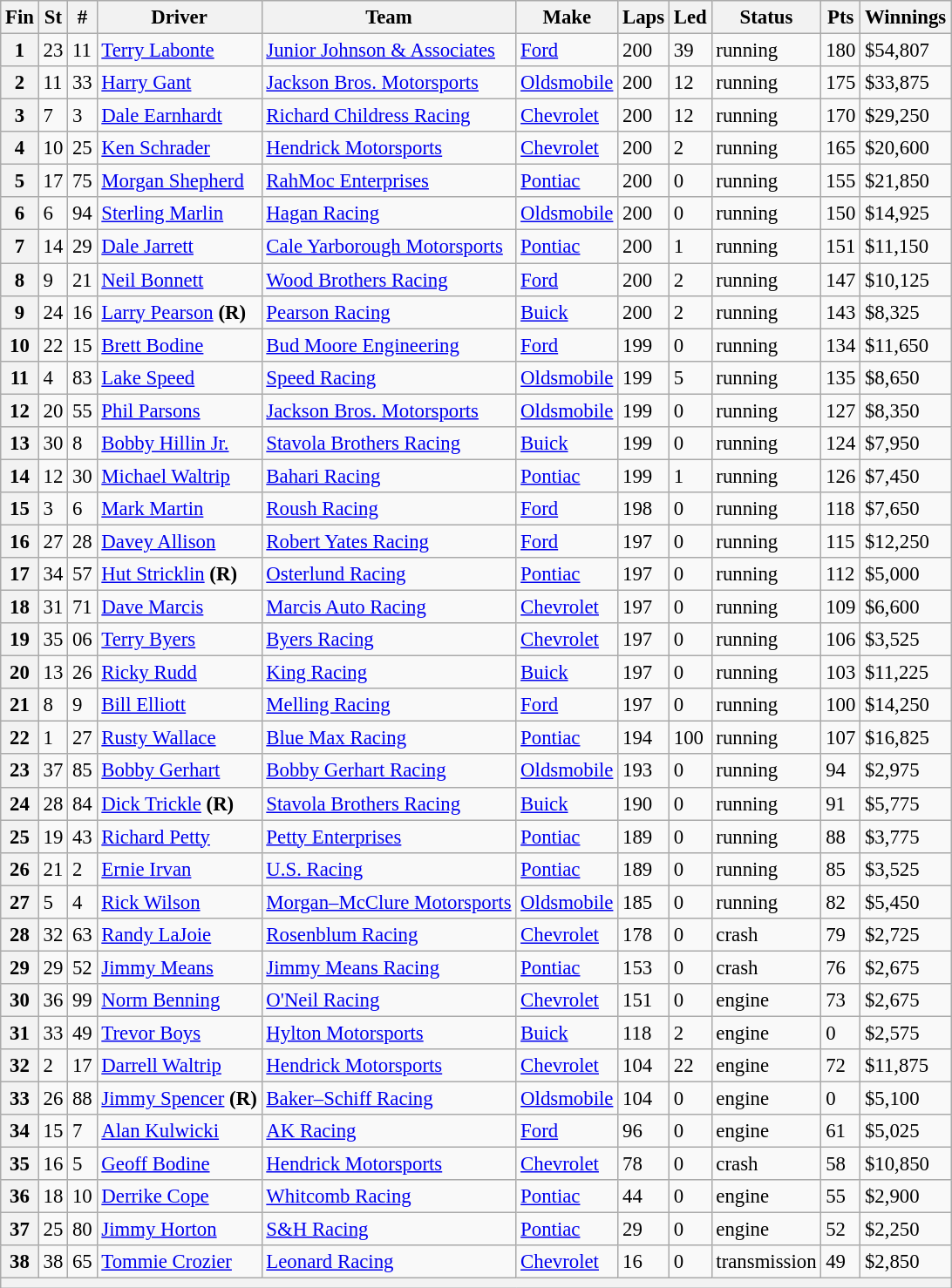<table class="wikitable" style="font-size:95%">
<tr>
<th>Fin</th>
<th>St</th>
<th>#</th>
<th>Driver</th>
<th>Team</th>
<th>Make</th>
<th>Laps</th>
<th>Led</th>
<th>Status</th>
<th>Pts</th>
<th>Winnings</th>
</tr>
<tr>
<th>1</th>
<td>23</td>
<td>11</td>
<td><a href='#'>Terry Labonte</a></td>
<td><a href='#'>Junior Johnson & Associates</a></td>
<td><a href='#'>Ford</a></td>
<td>200</td>
<td>39</td>
<td>running</td>
<td>180</td>
<td>$54,807</td>
</tr>
<tr>
<th>2</th>
<td>11</td>
<td>33</td>
<td><a href='#'>Harry Gant</a></td>
<td><a href='#'>Jackson Bros. Motorsports</a></td>
<td><a href='#'>Oldsmobile</a></td>
<td>200</td>
<td>12</td>
<td>running</td>
<td>175</td>
<td>$33,875</td>
</tr>
<tr>
<th>3</th>
<td>7</td>
<td>3</td>
<td><a href='#'>Dale Earnhardt</a></td>
<td><a href='#'>Richard Childress Racing</a></td>
<td><a href='#'>Chevrolet</a></td>
<td>200</td>
<td>12</td>
<td>running</td>
<td>170</td>
<td>$29,250</td>
</tr>
<tr>
<th>4</th>
<td>10</td>
<td>25</td>
<td><a href='#'>Ken Schrader</a></td>
<td><a href='#'>Hendrick Motorsports</a></td>
<td><a href='#'>Chevrolet</a></td>
<td>200</td>
<td>2</td>
<td>running</td>
<td>165</td>
<td>$20,600</td>
</tr>
<tr>
<th>5</th>
<td>17</td>
<td>75</td>
<td><a href='#'>Morgan Shepherd</a></td>
<td><a href='#'>RahMoc Enterprises</a></td>
<td><a href='#'>Pontiac</a></td>
<td>200</td>
<td>0</td>
<td>running</td>
<td>155</td>
<td>$21,850</td>
</tr>
<tr>
<th>6</th>
<td>6</td>
<td>94</td>
<td><a href='#'>Sterling Marlin</a></td>
<td><a href='#'>Hagan Racing</a></td>
<td><a href='#'>Oldsmobile</a></td>
<td>200</td>
<td>0</td>
<td>running</td>
<td>150</td>
<td>$14,925</td>
</tr>
<tr>
<th>7</th>
<td>14</td>
<td>29</td>
<td><a href='#'>Dale Jarrett</a></td>
<td><a href='#'>Cale Yarborough Motorsports</a></td>
<td><a href='#'>Pontiac</a></td>
<td>200</td>
<td>1</td>
<td>running</td>
<td>151</td>
<td>$11,150</td>
</tr>
<tr>
<th>8</th>
<td>9</td>
<td>21</td>
<td><a href='#'>Neil Bonnett</a></td>
<td><a href='#'>Wood Brothers Racing</a></td>
<td><a href='#'>Ford</a></td>
<td>200</td>
<td>2</td>
<td>running</td>
<td>147</td>
<td>$10,125</td>
</tr>
<tr>
<th>9</th>
<td>24</td>
<td>16</td>
<td><a href='#'>Larry Pearson</a> <strong>(R)</strong></td>
<td><a href='#'>Pearson Racing</a></td>
<td><a href='#'>Buick</a></td>
<td>200</td>
<td>2</td>
<td>running</td>
<td>143</td>
<td>$8,325</td>
</tr>
<tr>
<th>10</th>
<td>22</td>
<td>15</td>
<td><a href='#'>Brett Bodine</a></td>
<td><a href='#'>Bud Moore Engineering</a></td>
<td><a href='#'>Ford</a></td>
<td>199</td>
<td>0</td>
<td>running</td>
<td>134</td>
<td>$11,650</td>
</tr>
<tr>
<th>11</th>
<td>4</td>
<td>83</td>
<td><a href='#'>Lake Speed</a></td>
<td><a href='#'>Speed Racing</a></td>
<td><a href='#'>Oldsmobile</a></td>
<td>199</td>
<td>5</td>
<td>running</td>
<td>135</td>
<td>$8,650</td>
</tr>
<tr>
<th>12</th>
<td>20</td>
<td>55</td>
<td><a href='#'>Phil Parsons</a></td>
<td><a href='#'>Jackson Bros. Motorsports</a></td>
<td><a href='#'>Oldsmobile</a></td>
<td>199</td>
<td>0</td>
<td>running</td>
<td>127</td>
<td>$8,350</td>
</tr>
<tr>
<th>13</th>
<td>30</td>
<td>8</td>
<td><a href='#'>Bobby Hillin Jr.</a></td>
<td><a href='#'>Stavola Brothers Racing</a></td>
<td><a href='#'>Buick</a></td>
<td>199</td>
<td>0</td>
<td>running</td>
<td>124</td>
<td>$7,950</td>
</tr>
<tr>
<th>14</th>
<td>12</td>
<td>30</td>
<td><a href='#'>Michael Waltrip</a></td>
<td><a href='#'>Bahari Racing</a></td>
<td><a href='#'>Pontiac</a></td>
<td>199</td>
<td>1</td>
<td>running</td>
<td>126</td>
<td>$7,450</td>
</tr>
<tr>
<th>15</th>
<td>3</td>
<td>6</td>
<td><a href='#'>Mark Martin</a></td>
<td><a href='#'>Roush Racing</a></td>
<td><a href='#'>Ford</a></td>
<td>198</td>
<td>0</td>
<td>running</td>
<td>118</td>
<td>$7,650</td>
</tr>
<tr>
<th>16</th>
<td>27</td>
<td>28</td>
<td><a href='#'>Davey Allison</a></td>
<td><a href='#'>Robert Yates Racing</a></td>
<td><a href='#'>Ford</a></td>
<td>197</td>
<td>0</td>
<td>running</td>
<td>115</td>
<td>$12,250</td>
</tr>
<tr>
<th>17</th>
<td>34</td>
<td>57</td>
<td><a href='#'>Hut Stricklin</a> <strong>(R)</strong></td>
<td><a href='#'>Osterlund Racing</a></td>
<td><a href='#'>Pontiac</a></td>
<td>197</td>
<td>0</td>
<td>running</td>
<td>112</td>
<td>$5,000</td>
</tr>
<tr>
<th>18</th>
<td>31</td>
<td>71</td>
<td><a href='#'>Dave Marcis</a></td>
<td><a href='#'>Marcis Auto Racing</a></td>
<td><a href='#'>Chevrolet</a></td>
<td>197</td>
<td>0</td>
<td>running</td>
<td>109</td>
<td>$6,600</td>
</tr>
<tr>
<th>19</th>
<td>35</td>
<td>06</td>
<td><a href='#'>Terry Byers</a></td>
<td><a href='#'>Byers Racing</a></td>
<td><a href='#'>Chevrolet</a></td>
<td>197</td>
<td>0</td>
<td>running</td>
<td>106</td>
<td>$3,525</td>
</tr>
<tr>
<th>20</th>
<td>13</td>
<td>26</td>
<td><a href='#'>Ricky Rudd</a></td>
<td><a href='#'>King Racing</a></td>
<td><a href='#'>Buick</a></td>
<td>197</td>
<td>0</td>
<td>running</td>
<td>103</td>
<td>$11,225</td>
</tr>
<tr>
<th>21</th>
<td>8</td>
<td>9</td>
<td><a href='#'>Bill Elliott</a></td>
<td><a href='#'>Melling Racing</a></td>
<td><a href='#'>Ford</a></td>
<td>197</td>
<td>0</td>
<td>running</td>
<td>100</td>
<td>$14,250</td>
</tr>
<tr>
<th>22</th>
<td>1</td>
<td>27</td>
<td><a href='#'>Rusty Wallace</a></td>
<td><a href='#'>Blue Max Racing</a></td>
<td><a href='#'>Pontiac</a></td>
<td>194</td>
<td>100</td>
<td>running</td>
<td>107</td>
<td>$16,825</td>
</tr>
<tr>
<th>23</th>
<td>37</td>
<td>85</td>
<td><a href='#'>Bobby Gerhart</a></td>
<td><a href='#'>Bobby Gerhart Racing</a></td>
<td><a href='#'>Oldsmobile</a></td>
<td>193</td>
<td>0</td>
<td>running</td>
<td>94</td>
<td>$2,975</td>
</tr>
<tr>
<th>24</th>
<td>28</td>
<td>84</td>
<td><a href='#'>Dick Trickle</a> <strong>(R)</strong></td>
<td><a href='#'>Stavola Brothers Racing</a></td>
<td><a href='#'>Buick</a></td>
<td>190</td>
<td>0</td>
<td>running</td>
<td>91</td>
<td>$5,775</td>
</tr>
<tr>
<th>25</th>
<td>19</td>
<td>43</td>
<td><a href='#'>Richard Petty</a></td>
<td><a href='#'>Petty Enterprises</a></td>
<td><a href='#'>Pontiac</a></td>
<td>189</td>
<td>0</td>
<td>running</td>
<td>88</td>
<td>$3,775</td>
</tr>
<tr>
<th>26</th>
<td>21</td>
<td>2</td>
<td><a href='#'>Ernie Irvan</a></td>
<td><a href='#'>U.S. Racing</a></td>
<td><a href='#'>Pontiac</a></td>
<td>189</td>
<td>0</td>
<td>running</td>
<td>85</td>
<td>$3,525</td>
</tr>
<tr>
<th>27</th>
<td>5</td>
<td>4</td>
<td><a href='#'>Rick Wilson</a></td>
<td><a href='#'>Morgan–McClure Motorsports</a></td>
<td><a href='#'>Oldsmobile</a></td>
<td>185</td>
<td>0</td>
<td>running</td>
<td>82</td>
<td>$5,450</td>
</tr>
<tr>
<th>28</th>
<td>32</td>
<td>63</td>
<td><a href='#'>Randy LaJoie</a></td>
<td><a href='#'>Rosenblum Racing</a></td>
<td><a href='#'>Chevrolet</a></td>
<td>178</td>
<td>0</td>
<td>crash</td>
<td>79</td>
<td>$2,725</td>
</tr>
<tr>
<th>29</th>
<td>29</td>
<td>52</td>
<td><a href='#'>Jimmy Means</a></td>
<td><a href='#'>Jimmy Means Racing</a></td>
<td><a href='#'>Pontiac</a></td>
<td>153</td>
<td>0</td>
<td>crash</td>
<td>76</td>
<td>$2,675</td>
</tr>
<tr>
<th>30</th>
<td>36</td>
<td>99</td>
<td><a href='#'>Norm Benning</a></td>
<td><a href='#'>O'Neil Racing</a></td>
<td><a href='#'>Chevrolet</a></td>
<td>151</td>
<td>0</td>
<td>engine</td>
<td>73</td>
<td>$2,675</td>
</tr>
<tr>
<th>31</th>
<td>33</td>
<td>49</td>
<td><a href='#'>Trevor Boys</a></td>
<td><a href='#'>Hylton Motorsports</a></td>
<td><a href='#'>Buick</a></td>
<td>118</td>
<td>2</td>
<td>engine</td>
<td>0</td>
<td>$2,575</td>
</tr>
<tr>
<th>32</th>
<td>2</td>
<td>17</td>
<td><a href='#'>Darrell Waltrip</a></td>
<td><a href='#'>Hendrick Motorsports</a></td>
<td><a href='#'>Chevrolet</a></td>
<td>104</td>
<td>22</td>
<td>engine</td>
<td>72</td>
<td>$11,875</td>
</tr>
<tr>
<th>33</th>
<td>26</td>
<td>88</td>
<td><a href='#'>Jimmy Spencer</a> <strong>(R)</strong></td>
<td><a href='#'>Baker–Schiff Racing</a></td>
<td><a href='#'>Oldsmobile</a></td>
<td>104</td>
<td>0</td>
<td>engine</td>
<td>0</td>
<td>$5,100</td>
</tr>
<tr>
<th>34</th>
<td>15</td>
<td>7</td>
<td><a href='#'>Alan Kulwicki</a></td>
<td><a href='#'>AK Racing</a></td>
<td><a href='#'>Ford</a></td>
<td>96</td>
<td>0</td>
<td>engine</td>
<td>61</td>
<td>$5,025</td>
</tr>
<tr>
<th>35</th>
<td>16</td>
<td>5</td>
<td><a href='#'>Geoff Bodine</a></td>
<td><a href='#'>Hendrick Motorsports</a></td>
<td><a href='#'>Chevrolet</a></td>
<td>78</td>
<td>0</td>
<td>crash</td>
<td>58</td>
<td>$10,850</td>
</tr>
<tr>
<th>36</th>
<td>18</td>
<td>10</td>
<td><a href='#'>Derrike Cope</a></td>
<td><a href='#'>Whitcomb Racing</a></td>
<td><a href='#'>Pontiac</a></td>
<td>44</td>
<td>0</td>
<td>engine</td>
<td>55</td>
<td>$2,900</td>
</tr>
<tr>
<th>37</th>
<td>25</td>
<td>80</td>
<td><a href='#'>Jimmy Horton</a></td>
<td><a href='#'>S&H Racing</a></td>
<td><a href='#'>Pontiac</a></td>
<td>29</td>
<td>0</td>
<td>engine</td>
<td>52</td>
<td>$2,250</td>
</tr>
<tr>
<th>38</th>
<td>38</td>
<td>65</td>
<td><a href='#'>Tommie Crozier</a></td>
<td><a href='#'>Leonard Racing</a></td>
<td><a href='#'>Chevrolet</a></td>
<td>16</td>
<td>0</td>
<td>transmission</td>
<td>49</td>
<td>$2,850</td>
</tr>
<tr>
<th colspan="11"></th>
</tr>
</table>
